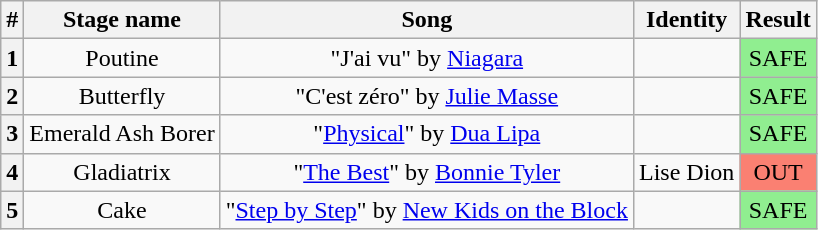<table class="wikitable plainrowheaders" style="text-align: center;">
<tr>
<th>#</th>
<th>Stage name</th>
<th>Song</th>
<th>Identity</th>
<th>Result</th>
</tr>
<tr>
<th>1</th>
<td>Poutine</td>
<td>"J'ai vu" by <a href='#'>Niagara</a></td>
<td></td>
<td bgcolor="lightgreen">SAFE</td>
</tr>
<tr>
<th>2</th>
<td>Butterfly</td>
<td>"C'est zéro" by <a href='#'>Julie Masse</a></td>
<td></td>
<td bgcolor="lightgreen">SAFE</td>
</tr>
<tr>
<th>3</th>
<td>Emerald Ash Borer</td>
<td>"<a href='#'>Physical</a>" by <a href='#'>Dua Lipa</a></td>
<td></td>
<td bgcolor="lightgreen">SAFE</td>
</tr>
<tr>
<th>4</th>
<td>Gladiatrix</td>
<td>"<a href='#'>The Best</a>" by <a href='#'>Bonnie Tyler</a></td>
<td>Lise Dion</td>
<td bgcolor="salmon">OUT</td>
</tr>
<tr>
<th>5</th>
<td>Cake</td>
<td>"<a href='#'>Step by Step</a>" by <a href='#'>New Kids on the Block</a></td>
<td></td>
<td bgcolor="lightgreen">SAFE</td>
</tr>
</table>
